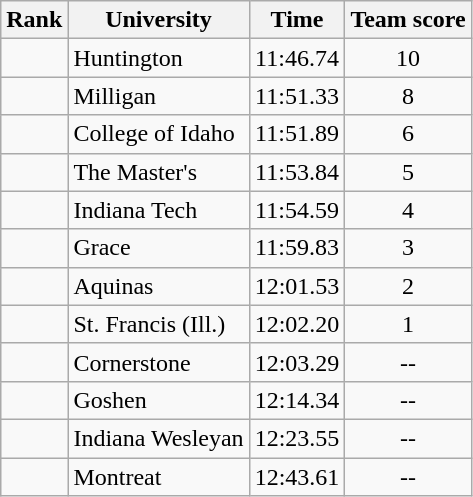<table class="wikitable sortable" style="text-align:center">
<tr>
<th>Rank</th>
<th>University</th>
<th>Time</th>
<th>Team score</th>
</tr>
<tr>
<td></td>
<td align=left>Huntington</td>
<td>11:46.74</td>
<td>10</td>
</tr>
<tr>
<td></td>
<td align=left>Milligan</td>
<td>11:51.33</td>
<td>8</td>
</tr>
<tr>
<td></td>
<td align=left>College of Idaho</td>
<td>11:51.89</td>
<td>6</td>
</tr>
<tr>
<td></td>
<td align=left>The Master's</td>
<td>11:53.84</td>
<td>5</td>
</tr>
<tr>
<td></td>
<td align=left>Indiana Tech</td>
<td>11:54.59</td>
<td>4</td>
</tr>
<tr>
<td></td>
<td align=left>Grace</td>
<td>11:59.83</td>
<td>3</td>
</tr>
<tr>
<td></td>
<td align=left>Aquinas</td>
<td>12:01.53</td>
<td>2</td>
</tr>
<tr>
<td></td>
<td align=left>St. Francis (Ill.)</td>
<td>12:02.20</td>
<td>1</td>
</tr>
<tr>
<td></td>
<td align=left>Cornerstone</td>
<td>12:03.29</td>
<td>--</td>
</tr>
<tr>
<td></td>
<td align=left>Goshen</td>
<td>12:14.34</td>
<td>--</td>
</tr>
<tr>
<td></td>
<td align=left>Indiana Wesleyan</td>
<td>12:23.55</td>
<td>--</td>
</tr>
<tr>
<td></td>
<td align=left>Montreat</td>
<td>12:43.61</td>
<td>--</td>
</tr>
</table>
